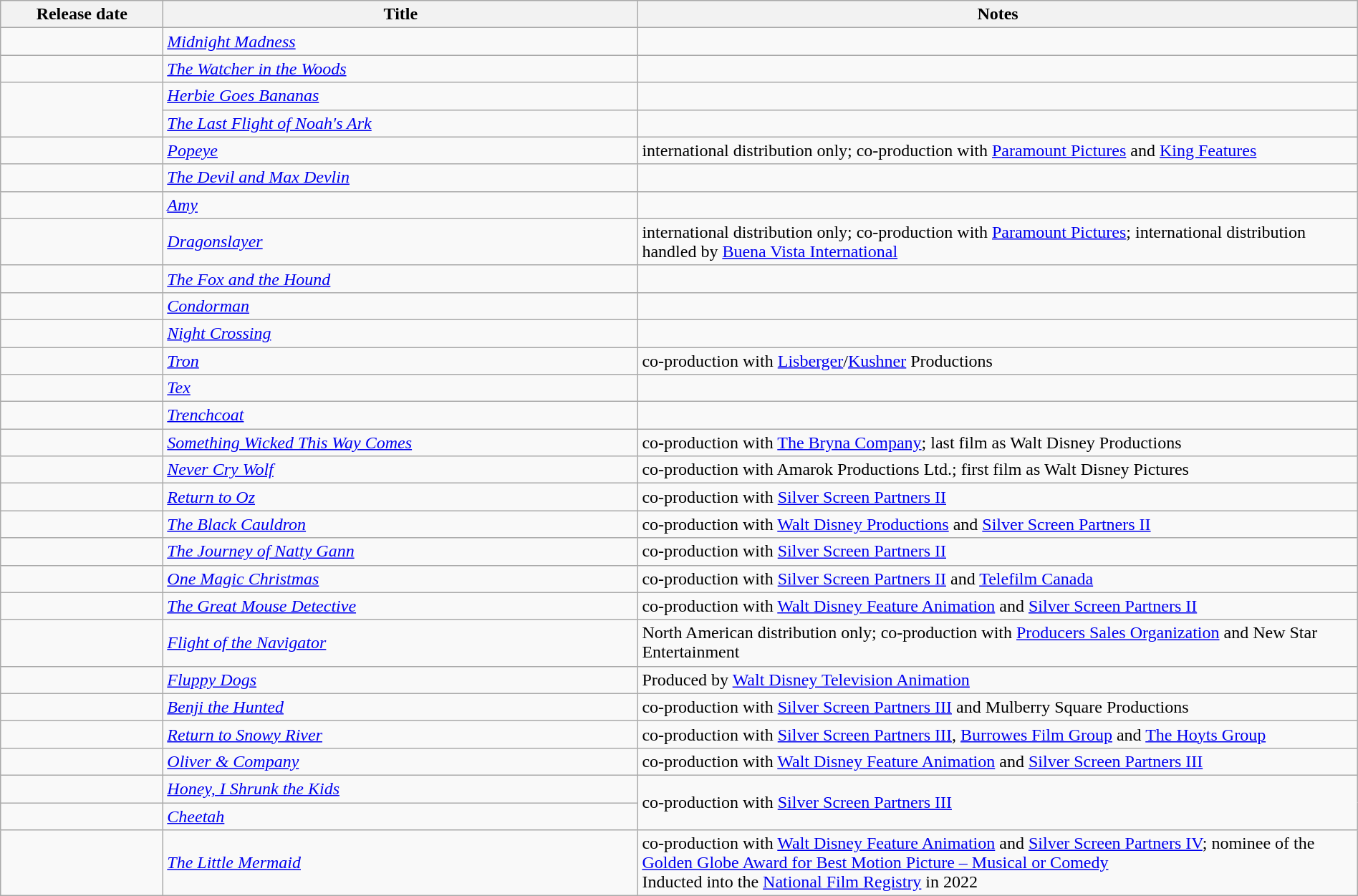<table class="wikitable sortable" style="width:100%;">
<tr>
<th style="width:9em;">Release date</th>
<th style="width:35%;">Title</th>
<th>Notes</th>
</tr>
<tr>
<td></td>
<td><em><a href='#'>Midnight Madness</a></em></td>
<td></td>
</tr>
<tr>
<td></td>
<td><em><a href='#'>The Watcher in the Woods</a></em></td>
<td></td>
</tr>
<tr>
<td rowspan="2"></td>
<td><em><a href='#'>Herbie Goes Bananas</a></em></td>
<td></td>
</tr>
<tr>
<td><em><a href='#'>The Last Flight of Noah's Ark</a></em></td>
<td></td>
</tr>
<tr>
<td></td>
<td><em><a href='#'>Popeye</a></em></td>
<td>international distribution only; co-production with <a href='#'>Paramount Pictures</a> and <a href='#'>King Features</a></td>
</tr>
<tr>
<td></td>
<td><em><a href='#'>The Devil and Max Devlin</a></em></td>
<td></td>
</tr>
<tr>
<td></td>
<td><em><a href='#'>Amy</a></em></td>
<td></td>
</tr>
<tr>
<td></td>
<td><em><a href='#'>Dragonslayer</a></em></td>
<td>international distribution only; co-production with <a href='#'>Paramount Pictures</a>; international distribution handled by <a href='#'>Buena Vista International</a></td>
</tr>
<tr>
<td></td>
<td><em><a href='#'>The Fox and the Hound</a></em></td>
<td></td>
</tr>
<tr>
<td></td>
<td><em><a href='#'>Condorman</a></em></td>
<td></td>
</tr>
<tr>
<td></td>
<td><em><a href='#'>Night Crossing</a></em></td>
<td></td>
</tr>
<tr>
<td></td>
<td><em><a href='#'>Tron</a></em></td>
<td>co-production with <a href='#'>Lisberger</a>/<a href='#'>Kushner</a> Productions</td>
</tr>
<tr>
<td></td>
<td><em><a href='#'>Tex</a></em></td>
<td></td>
</tr>
<tr>
<td></td>
<td><em><a href='#'>Trenchcoat</a></em></td>
<td></td>
</tr>
<tr>
<td></td>
<td><em><a href='#'>Something Wicked This Way Comes</a></em></td>
<td>co-production with <a href='#'>The Bryna Company</a>; last film as Walt Disney Productions</td>
</tr>
<tr>
<td></td>
<td><em><a href='#'>Never Cry Wolf</a></em></td>
<td>co-production with Amarok Productions Ltd.; first film as Walt Disney Pictures</td>
</tr>
<tr>
<td></td>
<td><em><a href='#'>Return to Oz</a></em></td>
<td>co-production with <a href='#'>Silver Screen Partners II</a></td>
</tr>
<tr>
<td></td>
<td><em><a href='#'>The Black Cauldron</a></em></td>
<td>co-production with <a href='#'>Walt Disney Productions</a> and <a href='#'>Silver Screen Partners II</a></td>
</tr>
<tr>
<td></td>
<td><em><a href='#'>The Journey of Natty Gann</a></em></td>
<td>co-production with <a href='#'>Silver Screen Partners II</a></td>
</tr>
<tr>
<td></td>
<td><em><a href='#'>One Magic Christmas</a></em></td>
<td>co-production with <a href='#'>Silver Screen Partners II</a> and <a href='#'>Telefilm Canada</a></td>
</tr>
<tr>
<td></td>
<td><em><a href='#'>The Great Mouse Detective</a></em></td>
<td>co-production with <a href='#'>Walt Disney Feature Animation</a> and <a href='#'>Silver Screen Partners II</a></td>
</tr>
<tr>
<td></td>
<td><em><a href='#'>Flight of the Navigator</a></em></td>
<td>North American distribution only; co-production with <a href='#'>Producers Sales Organization</a> and New Star Entertainment</td>
</tr>
<tr>
<td></td>
<td><em><a href='#'>Fluppy Dogs</a></em></td>
<td>Produced by <a href='#'>Walt Disney Television Animation</a></td>
</tr>
<tr>
<td></td>
<td><em><a href='#'>Benji the Hunted</a></em></td>
<td>co-production with <a href='#'>Silver Screen Partners III</a> and Mulberry Square Productions</td>
</tr>
<tr>
<td></td>
<td><em><a href='#'>Return to Snowy River</a></em></td>
<td>co-production with <a href='#'>Silver Screen Partners III</a>, <a href='#'>Burrowes Film Group</a> and <a href='#'>The Hoyts Group</a></td>
</tr>
<tr>
<td></td>
<td><em><a href='#'>Oliver & Company</a></em></td>
<td>co-production with <a href='#'>Walt Disney Feature Animation</a> and <a href='#'>Silver Screen Partners III</a></td>
</tr>
<tr>
<td></td>
<td><em><a href='#'>Honey, I Shrunk the Kids</a></em></td>
<td rowspan="2">co-production with <a href='#'>Silver Screen Partners III</a></td>
</tr>
<tr>
<td></td>
<td><em><a href='#'>Cheetah</a></em></td>
</tr>
<tr>
<td></td>
<td><em><a href='#'>The Little Mermaid</a></em></td>
<td>co-production with <a href='#'>Walt Disney Feature Animation</a> and <a href='#'>Silver Screen Partners IV</a>; nominee of the <a href='#'>Golden Globe Award for Best Motion Picture – Musical or Comedy</a><br>Inducted into the <a href='#'>National Film Registry</a> in 2022</td>
</tr>
</table>
